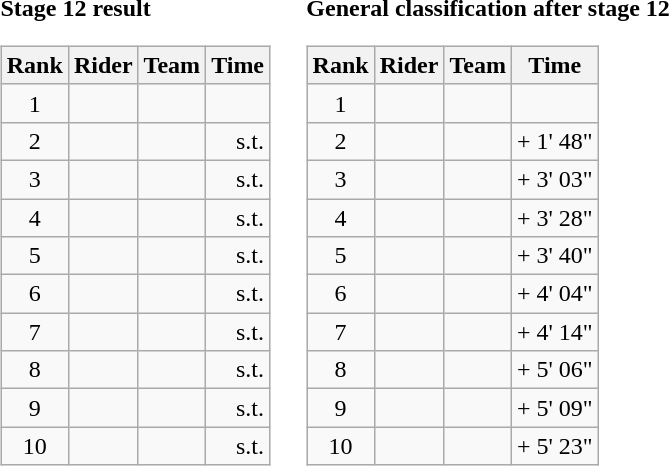<table>
<tr>
<td><strong>Stage 12 result</strong><br><table class="wikitable">
<tr>
<th scope="col">Rank</th>
<th scope="col">Rider</th>
<th scope="col">Team</th>
<th scope="col">Time</th>
</tr>
<tr>
<td style="text-align:center;">1</td>
<td></td>
<td></td>
<td style="text-align:right;"></td>
</tr>
<tr>
<td style="text-align:center;">2</td>
<td></td>
<td></td>
<td style="text-align:right;">s.t.</td>
</tr>
<tr>
<td style="text-align:center;">3</td>
<td></td>
<td></td>
<td style="text-align:right;">s.t.</td>
</tr>
<tr>
<td style="text-align:center;">4</td>
<td></td>
<td></td>
<td style="text-align:right;">s.t.</td>
</tr>
<tr>
<td style="text-align:center;">5</td>
<td></td>
<td></td>
<td style="text-align:right;">s.t.</td>
</tr>
<tr>
<td style="text-align:center;">6</td>
<td></td>
<td></td>
<td style="text-align:right;">s.t.</td>
</tr>
<tr>
<td style="text-align:center;">7</td>
<td></td>
<td></td>
<td style="text-align:right;">s.t.</td>
</tr>
<tr>
<td style="text-align:center;">8</td>
<td></td>
<td></td>
<td style="text-align:right;">s.t.</td>
</tr>
<tr>
<td style="text-align:center;">9</td>
<td></td>
<td></td>
<td style="text-align:right;">s.t.</td>
</tr>
<tr>
<td style="text-align:center;">10</td>
<td></td>
<td></td>
<td style="text-align:right;">s.t.</td>
</tr>
</table>
</td>
<td></td>
<td><strong>General classification after stage 12</strong><br><table class="wikitable">
<tr>
<th scope="col">Rank</th>
<th scope="col">Rider</th>
<th scope="col">Team</th>
<th scope="col">Time</th>
</tr>
<tr>
<td style="text-align:center;">1</td>
<td></td>
<td></td>
<td style="text-align:right;"></td>
</tr>
<tr>
<td style="text-align:center;">2</td>
<td></td>
<td></td>
<td style="text-align:right;">+ 1' 48"</td>
</tr>
<tr>
<td style="text-align:center;">3</td>
<td></td>
<td></td>
<td style="text-align:right;">+ 3' 03"</td>
</tr>
<tr>
<td style="text-align:center;">4</td>
<td></td>
<td></td>
<td style="text-align:right;">+ 3' 28"</td>
</tr>
<tr>
<td style="text-align:center;">5</td>
<td></td>
<td></td>
<td style="text-align:right;">+ 3' 40"</td>
</tr>
<tr>
<td style="text-align:center;">6</td>
<td></td>
<td></td>
<td style="text-align:right;">+ 4' 04"</td>
</tr>
<tr>
<td style="text-align:center;">7</td>
<td></td>
<td></td>
<td style="text-align:right;">+ 4' 14"</td>
</tr>
<tr>
<td style="text-align:center;">8</td>
<td></td>
<td></td>
<td style="text-align:right;">+ 5' 06"</td>
</tr>
<tr>
<td style="text-align:center;">9</td>
<td></td>
<td></td>
<td style="text-align:right;">+ 5' 09"</td>
</tr>
<tr>
<td style="text-align:center;">10</td>
<td></td>
<td></td>
<td style="text-align:right;">+ 5' 23"</td>
</tr>
</table>
</td>
</tr>
</table>
